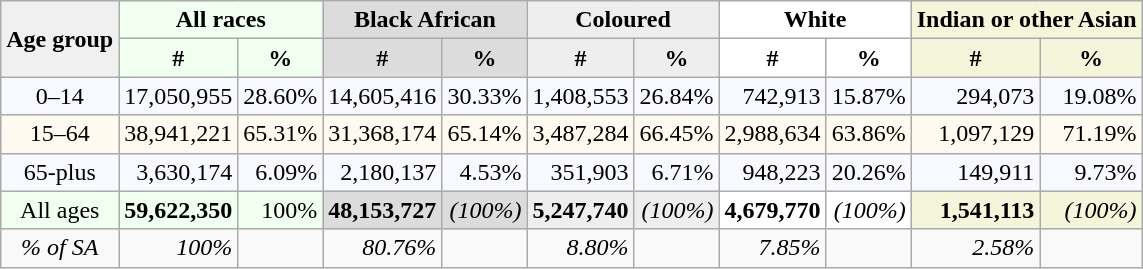<table class="wikitable" style="text-align:right">
<tr>
<th rowspan=2 style="background:#f0f0f0;">Age group</th>
<th colspan=2 style="background:honeydew;">All races</th>
<th colspan=2 style="background:gainsboro;">Black African</th>
<th colspan=2 style="background:#eee;">Coloured</th>
<th colspan=2 style="background:white;">White</th>
<th colspan=2 style="background:beige;">Indian or other Asian</th>
</tr>
<tr>
<th style="background:honeydew;">#</th>
<th style="background:honeydew;">%</th>
<th style="background:gainsboro;">#</th>
<th style="background:gainsboro;">%</th>
<th style="background:#eee;">#</th>
<th style="background:#eee;">%</th>
<th style="background:white;">#</th>
<th style="background:white;">%</th>
<th style="background:beige;">#</th>
<th style="background:beige;">%</th>
</tr>
<tr style="background:ghostwhite">
<td style="text-align:center">0–14</td>
<td>17,050,955</td>
<td>28.60%</td>
<td>14,605,416</td>
<td>30.33%</td>
<td>1,408,553</td>
<td>26.84%</td>
<td>742,913</td>
<td>15.87%</td>
<td>294,073</td>
<td>19.08%</td>
</tr>
<tr style="background:FloralWhite">
<td style="text-align:center">15–64</td>
<td>38,941,221</td>
<td>65.31%</td>
<td>31,368,174</td>
<td>65.14%</td>
<td>3,487,284</td>
<td>66.45%</td>
<td>2,988,634</td>
<td>63.86%</td>
<td>1,097,129</td>
<td>71.19%</td>
</tr>
<tr style="background:ghostwhite">
<td style="text-align:center">65-plus</td>
<td>3,630,174</td>
<td>6.09%</td>
<td>2,180,137</td>
<td>4.53%</td>
<td>351,903</td>
<td>6.71%</td>
<td>948,223</td>
<td>20.26%</td>
<td>149,911</td>
<td>9.73%</td>
</tr>
<tr style="background:honeydew">
<td style="text-align:center">All ages</td>
<td><strong>59,622,350</strong></td>
<td>100%</td>
<td style="background:gainsboro;"><strong>48,153,727</strong></td>
<td style="background:gainsboro;"><em>(100%)</em></td>
<td style="background:#eee;"><strong>5,247,740</strong></td>
<td style="background:#eee;"><em>(100%)</em></td>
<td style="background:white;"><strong>4,679,770</strong></td>
<td style="background:white;"><em>(100%)</em></td>
<td style="background:beige;"><strong>1,541,113</strong></td>
<td style="background:beige;"><em>(100%)</em></td>
</tr>
<tr>
<td style="text-align:center"><em>% of SA</em></td>
<td><em>100%</em></td>
<td></td>
<td><em>80.76%</em></td>
<td></td>
<td><em>8.80%</em></td>
<td></td>
<td><em>7.85%</em></td>
<td></td>
<td><em>2.58%</em></td>
<td></td>
</tr>
</table>
